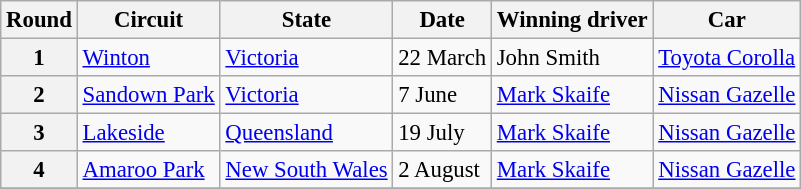<table class="wikitable" style="font-size: 95%">
<tr>
<th>Round</th>
<th>Circuit</th>
<th>State</th>
<th>Date</th>
<th>Winning driver</th>
<th>Car</th>
</tr>
<tr>
<th>1</th>
<td><a href='#'>Winton</a></td>
<td><a href='#'>Victoria</a></td>
<td>22 March</td>
<td>John Smith</td>
<td><a href='#'>Toyota Corolla</a></td>
</tr>
<tr>
<th>2</th>
<td><a href='#'>Sandown Park</a></td>
<td><a href='#'>Victoria</a></td>
<td>7 June</td>
<td><a href='#'>Mark Skaife</a></td>
<td><a href='#'>Nissan Gazelle</a></td>
</tr>
<tr>
<th>3</th>
<td><a href='#'>Lakeside</a></td>
<td><a href='#'>Queensland</a></td>
<td>19 July</td>
<td><a href='#'>Mark Skaife</a></td>
<td><a href='#'>Nissan Gazelle</a></td>
</tr>
<tr>
<th>4</th>
<td><a href='#'>Amaroo Park</a></td>
<td><a href='#'>New South Wales</a></td>
<td>2 August</td>
<td><a href='#'>Mark Skaife</a></td>
<td><a href='#'>Nissan Gazelle</a></td>
</tr>
<tr>
</tr>
</table>
